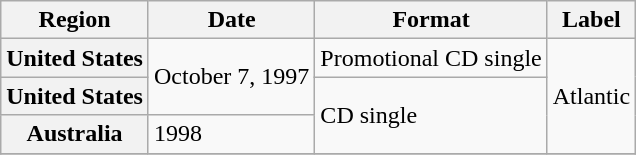<table class="wikitable plainrowheaders">
<tr>
<th scope="col">Region</th>
<th scope="col">Date</th>
<th scope="col">Format</th>
<th scope="col">Label</th>
</tr>
<tr>
<th scope="row">United States</th>
<td rowspan="2">October 7, 1997</td>
<td>Promotional CD single</td>
<td rowspan="3">Atlantic</td>
</tr>
<tr>
<th scope="row">United States</th>
<td rowspan="2">CD single</td>
</tr>
<tr>
<th scope="row">Australia</th>
<td>1998</td>
</tr>
<tr>
</tr>
</table>
